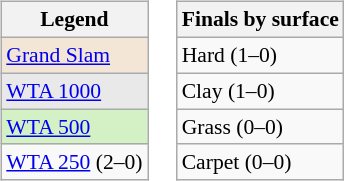<table>
<tr valign=top>
<td><br><table class="wikitable" style="font-size:90%;">
<tr>
<th>Legend</th>
</tr>
<tr>
<td bgcolor=#f3e6d7><a href='#'>Grand Slam</a></td>
</tr>
<tr>
<td bgcolor=#e9e9e9><a href='#'>WTA 1000</a></td>
</tr>
<tr>
<td bgcolor=#d4f1c5><a href='#'>WTA 500</a></td>
</tr>
<tr>
<td><a href='#'>WTA 250</a> (2–0)</td>
</tr>
</table>
</td>
<td><br><table class="wikitable" style="font-size:90%;">
<tr>
<th>Finals by surface</th>
</tr>
<tr>
<td>Hard (1–0)</td>
</tr>
<tr>
<td>Clay (1–0)</td>
</tr>
<tr>
<td>Grass (0–0)</td>
</tr>
<tr>
<td>Carpet (0–0)</td>
</tr>
</table>
</td>
</tr>
</table>
